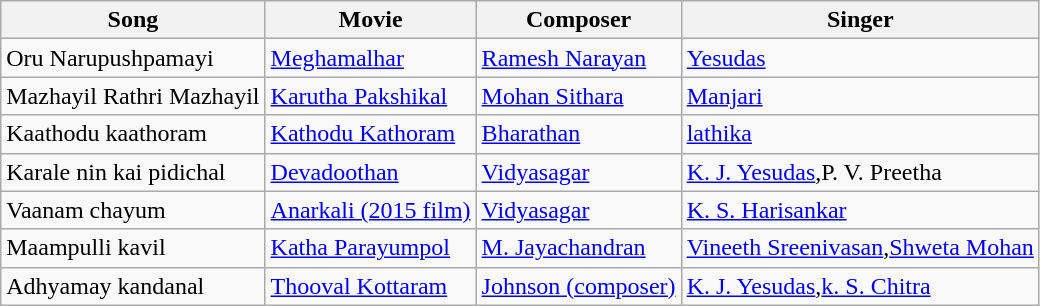<table class="wikitable">
<tr>
<th>Song</th>
<th>Movie</th>
<th>Composer</th>
<th>Singer</th>
</tr>
<tr>
<td>Oru Narupushpamayi</td>
<td><a href='#'>Meghamalhar</a></td>
<td><a href='#'>Ramesh Narayan</a></td>
<td><a href='#'>Yesudas</a></td>
</tr>
<tr>
<td>Mazhayil Rathri Mazhayil</td>
<td><a href='#'>Karutha Pakshikal</a></td>
<td><a href='#'>Mohan Sithara</a></td>
<td><a href='#'>Manjari</a></td>
</tr>
<tr>
<td>Kaathodu kaathoram</td>
<td><a href='#'>Kathodu Kathoram</a></td>
<td><a href='#'>Bharathan</a></td>
<td><a href='#'>lathika</a></td>
</tr>
<tr>
<td>Karale nin kai pidichal</td>
<td><a href='#'>Devadoothan</a></td>
<td><a href='#'>Vidyasagar</a></td>
<td><a href='#'>K. J. Yesudas</a>,P. V. Preetha</td>
</tr>
<tr>
<td>Vaanam chayum</td>
<td><a href='#'>Anarkali (2015 film)</a></td>
<td><a href='#'>Vidyasagar</a></td>
<td><a href='#'>K. S. Harisankar</a></td>
</tr>
<tr>
<td>Maampulli kavil</td>
<td><a href='#'>Katha Parayumpol</a></td>
<td><a href='#'>M. Jayachandran</a></td>
<td><a href='#'>Vineeth Sreenivasan</a>,<a href='#'>Shweta Mohan</a></td>
</tr>
<tr>
<td>Adhyamay kandanal</td>
<td><a href='#'>Thooval Kottaram</a></td>
<td><a href='#'>Johnson (composer)</a></td>
<td><a href='#'>K. J. Yesudas</a>,<a href='#'>k. S. Chitra</a></td>
</tr>
</table>
